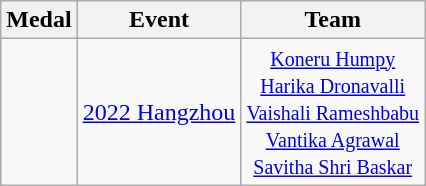<table class="wikitable sortable" style="text-align:center">
<tr>
<th>Medal</th>
<th>Event</th>
<th>Team</th>
</tr>
<tr>
<td></td>
<td><a href='#'>2022 Hangzhou</a></td>
<td><small><a href='#'>Koneru Humpy</a><br><a href='#'>Harika Dronavalli</a><br><a href='#'>Vaishali Rameshbabu</a><br><a href='#'>Vantika Agrawal</a><br><a href='#'>Savitha Shri Baskar</a></small></td>
</tr>
</table>
